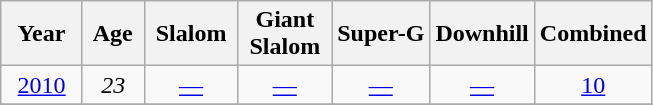<table class=wikitable style="text-align:center">
<tr>
<th>  Year  </th>
<th> Age </th>
<th> Slalom </th>
<th>Giant<br> Slalom </th>
<th>Super-G</th>
<th>Downhill</th>
<th>Combined</th>
</tr>
<tr>
<td><a href='#'>2010</a></td>
<td><em>23</em></td>
<td><a href='#'>—</a></td>
<td><a href='#'>—</a></td>
<td><a href='#'>—</a></td>
<td><a href='#'>—</a></td>
<td><a href='#'>10</a></td>
</tr>
<tr>
</tr>
</table>
